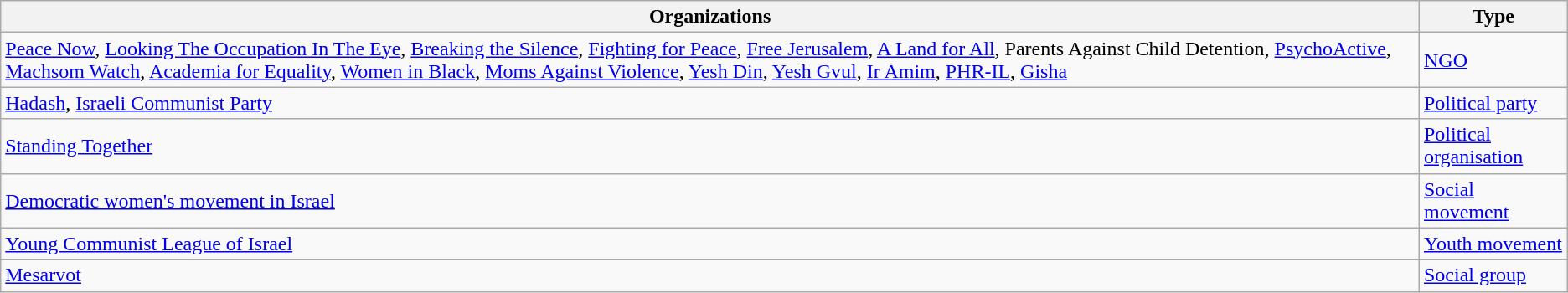<table class="wikitable">
<tr>
<th>Organizations</th>
<th>Type</th>
</tr>
<tr>
<td><a href='#'>Peace Now</a>, <a href='#'>Looking The Occupation In The Eye</a>, <a href='#'>Breaking the Silence</a>, <a href='#'>Fighting for Peace</a>, <a href='#'>Free Jerusalem</a>, <a href='#'>A Land for All</a>, Parents Against Child Detention, <a href='#'>PsychoActive</a>, <a href='#'>Machsom Watch</a>, <a href='#'>Academia for Equality</a>, <a href='#'>Women in Black</a>, <a href='#'>Moms Against Violence</a>, <a href='#'>Yesh Din</a>, <a href='#'>Yesh Gvul</a>, <a href='#'>Ir Amim</a>, <a href='#'>PHR-IL</a>, <a href='#'>Gisha</a></td>
<td><a href='#'>NGO</a></td>
</tr>
<tr>
<td><a href='#'>Hadash</a>, <a href='#'>Israeli Communist Party</a></td>
<td><a href='#'>Political party</a></td>
</tr>
<tr>
<td><a href='#'>Standing Together</a></td>
<td><a href='#'>Political organisation</a></td>
</tr>
<tr>
<td><a href='#'>Democratic women's movement in Israel</a></td>
<td><a href='#'>Social movement</a></td>
</tr>
<tr>
<td><a href='#'>Young Communist League of Israel</a></td>
<td><a href='#'>Youth movement</a></td>
</tr>
<tr>
<td><a href='#'>Mesarvot</a></td>
<td><a href='#'>Social group</a></td>
</tr>
</table>
